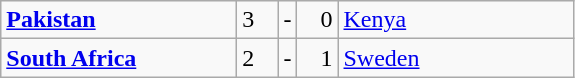<table class="wikitable">
<tr>
<td width=150> <strong><a href='#'>Pakistan</a></strong></td>
<td style="width:20px; text-align:left;">3</td>
<td>-</td>
<td style="width:20px; text-align:right;">0</td>
<td width=150> <a href='#'>Kenya</a></td>
</tr>
<tr>
<td> <strong><a href='#'>South Africa</a></strong></td>
<td style="text-align:left;">2</td>
<td>-</td>
<td style="text-align:right;">1</td>
<td> <a href='#'>Sweden</a></td>
</tr>
</table>
